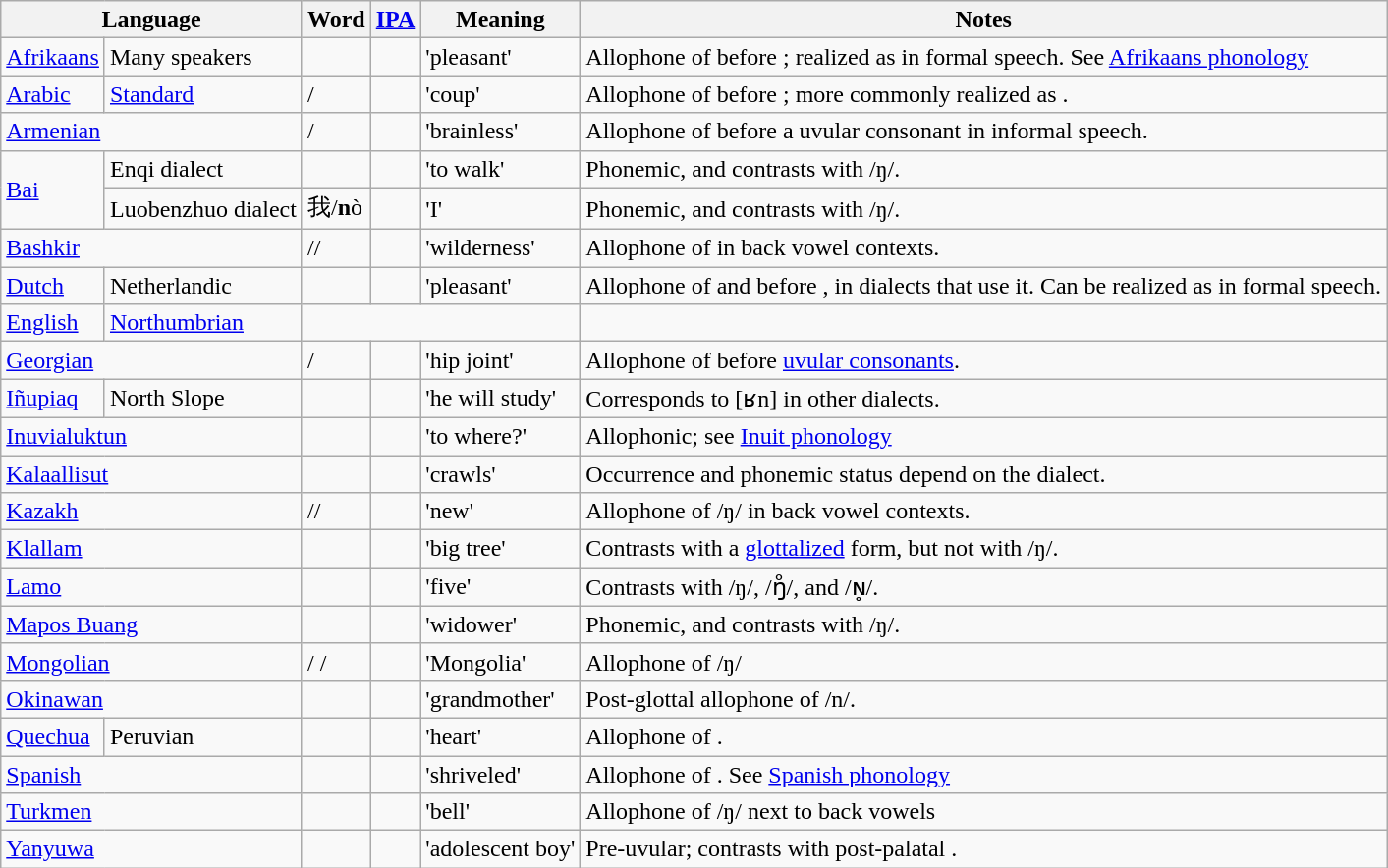<table class="wikitable">
<tr>
<th colspan=2>Language</th>
<th>Word</th>
<th><a href='#'>IPA</a></th>
<th>Meaning</th>
<th>Notes</th>
</tr>
<tr>
<td><a href='#'>Afrikaans</a></td>
<td>Many speakers</td>
<td></td>
<td></td>
<td>'pleasant'</td>
<td>Allophone of  before ; realized as  in formal speech. See <a href='#'>Afrikaans phonology</a></td>
</tr>
<tr>
<td><a href='#'>Arabic</a></td>
<td><a href='#'>Standard</a></td>
<td>/</td>
<td></td>
<td>'coup'</td>
<td>Allophone of  before ; more commonly realized as .</td>
</tr>
<tr>
<td colspan=2><a href='#'>Armenian</a></td>
<td>/</td>
<td></td>
<td>'brainless'</td>
<td>Allophone of  before a uvular consonant in informal speech.</td>
</tr>
<tr>
<td rowspan="2"><a href='#'>Bai</a></td>
<td>Enqi dialect</td>
<td></td>
<td></td>
<td>'to walk'</td>
<td>Phonemic, and contrasts with /ŋ/.</td>
</tr>
<tr>
<td>Luobenzhuo dialect</td>
<td>我/<strong>n</strong>ò</td>
<td></td>
<td>'I'</td>
<td>Phonemic, and contrasts with /ŋ/.</td>
</tr>
<tr>
<td colspan="2"><a href='#'>Bashkir</a></td>
<td>//</td>
<td></td>
<td>'wilderness'</td>
<td>Allophone of  in back vowel contexts.</td>
</tr>
<tr>
<td><a href='#'>Dutch</a></td>
<td>Netherlandic</td>
<td></td>
<td></td>
<td>'pleasant'</td>
<td>Allophone of  and  before , in dialects that use it. Can be realized as  in formal speech.</td>
</tr>
<tr>
<td><a href='#'>English</a></td>
<td><a href='#'>Northumbrian</a></td>
<td colspan=3 style="text-align:center"></td>
<td></td>
</tr>
<tr>
<td colspan="2"><a href='#'>Georgian</a></td>
<td>/</td>
<td></td>
<td>'hip joint'</td>
<td>Allophone of  before <a href='#'>uvular consonants</a>.</td>
</tr>
<tr>
<td><a href='#'>Iñupiaq</a></td>
<td>North Slope</td>
<td></td>
<td></td>
<td>'he will study'</td>
<td>Corresponds to [ʁn] in other dialects.</td>
</tr>
<tr>
<td colspan="2"><a href='#'>Inuvialuktun</a></td>
<td></td>
<td></td>
<td>'to where?'</td>
<td>Allophonic; see <a href='#'>Inuit phonology</a></td>
</tr>
<tr>
<td colspan="2"><a href='#'>Kalaallisut</a></td>
<td></td>
<td></td>
<td>'crawls'</td>
<td>Occurrence and phonemic status depend on the dialect.</td>
</tr>
<tr>
<td colspan="2"><a href='#'>Kazakh</a></td>
<td>//</td>
<td></td>
<td>'new'</td>
<td>Allophone of /ŋ/ in back vowel contexts.</td>
</tr>
<tr>
<td colspan="2"><a href='#'>Klallam</a></td>
<td></td>
<td></td>
<td>'big tree'</td>
<td>Contrasts with a <a href='#'>glottalized</a> form, but not with /ŋ/.</td>
</tr>
<tr>
<td colspan="2"><a href='#'>Lamo</a></td>
<td></td>
<td></td>
<td>'five'</td>
<td>Contrasts with /ŋ/, /ŋ̊/, and /ɴ̥/.</td>
</tr>
<tr>
<td colspan="2"><a href='#'>Mapos Buang</a></td>
<td></td>
<td></td>
<td>'widower'</td>
<td>Phonemic, and contrasts with /ŋ/.</td>
</tr>
<tr>
<td colspan="2"><a href='#'>Mongolian</a></td>
<td>/ /</td>
<td></td>
<td>'Mongolia'</td>
<td>Allophone of /ŋ/</td>
</tr>
<tr>
<td colspan="2"><a href='#'>Okinawan</a></td>
<td></td>
<td></td>
<td>'grandmother'</td>
<td>Post-glottal allophone of /n/.</td>
</tr>
<tr>
<td><a href='#'>Quechua</a></td>
<td>Peruvian</td>
<td></td>
<td></td>
<td>'heart'</td>
<td>Allophone of .</td>
</tr>
<tr>
<td colspan=2><a href='#'>Spanish</a></td>
<td></td>
<td></td>
<td>'shriveled'</td>
<td>Allophone of . See <a href='#'>Spanish phonology</a></td>
</tr>
<tr>
<td colspan=2><a href='#'>Turkmen</a></td>
<td></td>
<td></td>
<td>'bell'</td>
<td>Allophone of /ŋ/ next to back vowels</td>
</tr>
<tr>
<td colspan="2"><a href='#'>Yanyuwa</a></td>
<td></td>
<td></td>
<td>'adolescent boy'</td>
<td>Pre-uvular; contrasts with post-palatal .</td>
</tr>
</table>
